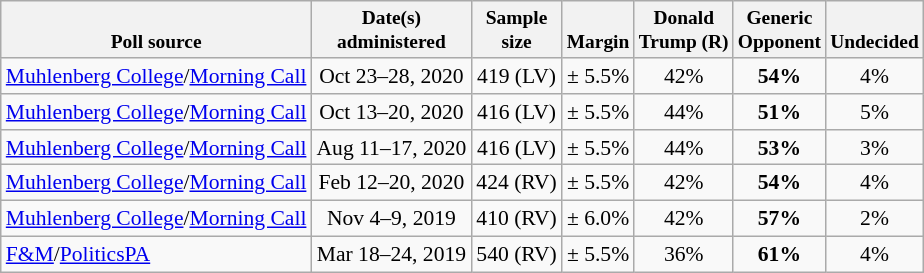<table class="wikitable" style="font-size:90%;text-align:center;">
<tr valign=bottom style="font-size:90%;">
<th>Poll source</th>
<th>Date(s)<br>administered</th>
<th>Sample<br>size</th>
<th>Margin<br></th>
<th>Donald<br>Trump (R)</th>
<th>Generic<br>Opponent</th>
<th>Undecided</th>
</tr>
<tr>
<td style="text-align:left;"><a href='#'>Muhlenberg College</a>/<a href='#'>Morning Call</a></td>
<td>Oct 23–28, 2020</td>
<td>419 (LV)</td>
<td>± 5.5%</td>
<td>42%</td>
<td><strong>54%</strong></td>
<td>4%</td>
</tr>
<tr>
<td style="text-align:left;"><a href='#'>Muhlenberg College</a>/<a href='#'>Morning Call</a> </td>
<td>Oct 13–20, 2020</td>
<td>416 (LV)</td>
<td>± 5.5%</td>
<td>44%</td>
<td><strong>51%</strong></td>
<td>5%</td>
</tr>
<tr>
<td style="text-align:left;"><a href='#'>Muhlenberg College</a>/<a href='#'>Morning Call</a></td>
<td>Aug 11–17, 2020</td>
<td>416 (LV)</td>
<td>± 5.5%</td>
<td>44%</td>
<td><strong>53%</strong></td>
<td>3%</td>
</tr>
<tr>
<td style="text-align:left;"><a href='#'>Muhlenberg College</a>/<a href='#'>Morning Call</a></td>
<td>Feb 12–20, 2020</td>
<td>424 (RV)</td>
<td>± 5.5%</td>
<td>42%</td>
<td><strong>54%</strong></td>
<td>4%</td>
</tr>
<tr>
<td style="text-align:left;"><a href='#'>Muhlenberg College</a>/<a href='#'>Morning Call</a></td>
<td>Nov 4–9, 2019</td>
<td>410 (RV)</td>
<td>± 6.0%</td>
<td>42%</td>
<td><strong>57%</strong></td>
<td>2%</td>
</tr>
<tr>
<td style="text-align:left;"><a href='#'>F&M</a>/<a href='#'>PoliticsPA</a></td>
<td>Mar 18–24, 2019</td>
<td>540 (RV)</td>
<td>± 5.5%</td>
<td>36%</td>
<td><strong>61%</strong></td>
<td>4%</td>
</tr>
</table>
